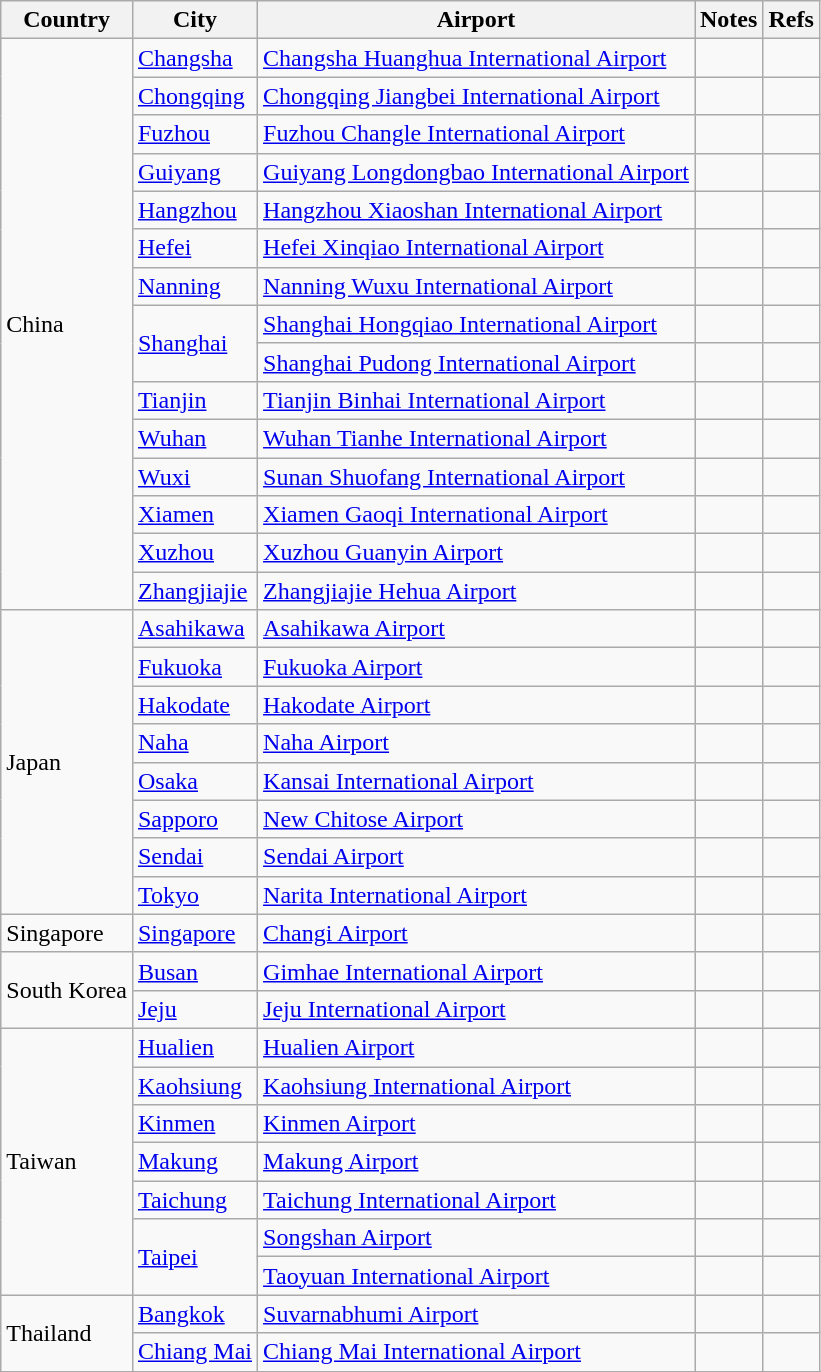<table class="wikitable unsortable">
<tr>
<th>Country</th>
<th>City</th>
<th>Airport</th>
<th>Notes</th>
<th>Refs</th>
</tr>
<tr>
<td rowspan=15>China</td>
<td><a href='#'>Changsha</a></td>
<td><a href='#'>Changsha Huanghua International Airport</a></td>
<td align=center></td>
<td align=center></td>
</tr>
<tr>
<td><a href='#'>Chongqing</a></td>
<td><a href='#'>Chongqing Jiangbei International Airport</a></td>
<td align=center></td>
<td align=center></td>
</tr>
<tr>
<td><a href='#'>Fuzhou</a></td>
<td><a href='#'>Fuzhou Changle International Airport</a></td>
<td align=center></td>
<td align=center></td>
</tr>
<tr>
<td><a href='#'>Guiyang</a></td>
<td><a href='#'>Guiyang Longdongbao International Airport</a></td>
<td align=center></td>
<td align=center></td>
</tr>
<tr>
<td><a href='#'>Hangzhou</a></td>
<td><a href='#'>Hangzhou Xiaoshan International Airport</a></td>
<td align=center></td>
<td align=center></td>
</tr>
<tr>
<td><a href='#'>Hefei</a></td>
<td><a href='#'>Hefei Xinqiao International Airport</a></td>
<td align=center></td>
<td align=center></td>
</tr>
<tr>
<td><a href='#'>Nanning</a></td>
<td><a href='#'>Nanning Wuxu International Airport</a></td>
<td align=center></td>
<td align=center></td>
</tr>
<tr>
<td rowspan="2"><a href='#'>Shanghai</a></td>
<td><a href='#'>Shanghai Hongqiao International Airport</a></td>
<td align=center></td>
<td align=center></td>
</tr>
<tr>
<td><a href='#'>Shanghai Pudong International Airport</a></td>
<td align=center></td>
<td align=center></td>
</tr>
<tr>
<td><a href='#'>Tianjin</a></td>
<td><a href='#'>Tianjin Binhai International Airport</a></td>
<td align=center></td>
<td align=center></td>
</tr>
<tr>
<td><a href='#'>Wuhan</a></td>
<td><a href='#'>Wuhan Tianhe International Airport</a></td>
<td align=center></td>
<td align=center></td>
</tr>
<tr>
<td><a href='#'>Wuxi</a></td>
<td><a href='#'>Sunan Shuofang International Airport</a></td>
<td align=center></td>
<td align=center></td>
</tr>
<tr>
<td><a href='#'>Xiamen</a></td>
<td><a href='#'>Xiamen Gaoqi International Airport</a></td>
<td align=center></td>
<td align=center></td>
</tr>
<tr>
<td><a href='#'>Xuzhou</a></td>
<td><a href='#'>Xuzhou Guanyin Airport</a></td>
<td align=center></td>
<td align=center></td>
</tr>
<tr>
<td><a href='#'>Zhangjiajie</a></td>
<td><a href='#'>Zhangjiajie Hehua Airport</a></td>
<td align=center></td>
<td align=center></td>
</tr>
<tr>
<td rowspan="8">Japan</td>
<td><a href='#'>Asahikawa</a></td>
<td><a href='#'>Asahikawa Airport</a></td>
<td align=center></td>
<td align=center></td>
</tr>
<tr>
<td><a href='#'>Fukuoka</a></td>
<td><a href='#'>Fukuoka Airport</a></td>
<td></td>
<td align=center></td>
</tr>
<tr>
<td><a href='#'>Hakodate</a></td>
<td><a href='#'>Hakodate Airport</a></td>
<td align=center></td>
<td align=center></td>
</tr>
<tr>
<td><a href='#'>Naha</a></td>
<td><a href='#'>Naha Airport</a></td>
<td align=center></td>
<td align=center></td>
</tr>
<tr>
<td><a href='#'>Osaka</a></td>
<td><a href='#'>Kansai International Airport</a></td>
<td align=center></td>
<td align=center></td>
</tr>
<tr>
<td><a href='#'>Sapporo</a></td>
<td><a href='#'>New Chitose Airport</a></td>
<td align=center></td>
<td align=center></td>
</tr>
<tr>
<td><a href='#'>Sendai</a></td>
<td><a href='#'>Sendai Airport</a></td>
<td align=center></td>
<td align=center></td>
</tr>
<tr>
<td><a href='#'>Tokyo</a></td>
<td><a href='#'>Narita International Airport</a></td>
<td align=center></td>
<td align=center></td>
</tr>
<tr>
<td>Singapore</td>
<td><a href='#'>Singapore</a></td>
<td><a href='#'>Changi Airport</a></td>
<td align=center></td>
<td align=center></td>
</tr>
<tr>
<td rowspan="2">South Korea</td>
<td><a href='#'>Busan</a></td>
<td><a href='#'>Gimhae International Airport</a></td>
<td></td>
<td align=center></td>
</tr>
<tr>
<td><a href='#'>Jeju</a></td>
<td><a href='#'>Jeju International Airport</a></td>
<td align=center></td>
<td align=center></td>
</tr>
<tr>
<td rowspan="7">Taiwan</td>
<td><a href='#'>Hualien</a></td>
<td><a href='#'>Hualien Airport</a></td>
<td align=center></td>
<td align=center></td>
</tr>
<tr>
<td><a href='#'>Kaohsiung</a></td>
<td><a href='#'>Kaohsiung International Airport</a></td>
<td></td>
<td align=center></td>
</tr>
<tr>
<td><a href='#'>Kinmen</a></td>
<td><a href='#'>Kinmen Airport</a></td>
<td align=center></td>
<td align=center></td>
</tr>
<tr>
<td><a href='#'>Makung</a></td>
<td><a href='#'>Makung Airport</a></td>
<td align=center></td>
<td align=center></td>
</tr>
<tr>
<td><a href='#'>Taichung</a></td>
<td><a href='#'>Taichung International Airport</a></td>
<td align=center></td>
<td align=center></td>
</tr>
<tr>
<td rowspan="2"><a href='#'>Taipei</a></td>
<td><a href='#'>Songshan Airport</a></td>
<td></td>
<td align=center></td>
</tr>
<tr>
<td><a href='#'>Taoyuan International Airport</a></td>
<td></td>
<td align=center></td>
</tr>
<tr>
<td rowspan="2">Thailand</td>
<td><a href='#'>Bangkok</a></td>
<td><a href='#'>Suvarnabhumi Airport</a></td>
<td></td>
<td align=center></td>
</tr>
<tr>
<td><a href='#'>Chiang Mai</a></td>
<td><a href='#'>Chiang Mai International Airport</a></td>
<td align=center></td>
<td align=center></td>
</tr>
<tr>
</tr>
</table>
